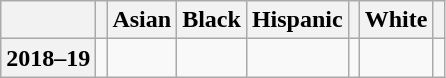<table class="wikitable" style=text-align:center>
<tr>
<th scope="col"></th>
<th scope="col"></th>
<th scope="col">Asian</th>
<th scope="col">Black</th>
<th scope="col">Hispanic</th>
<th scope="col"></th>
<th scope="col">White</th>
<th scope="col"></th>
</tr>
<tr>
<th>2018–19</th>
<td> </td>
<td> </td>
<td> </td>
<td> </td>
<td> </td>
<td> </td>
<td> </td>
</tr>
</table>
